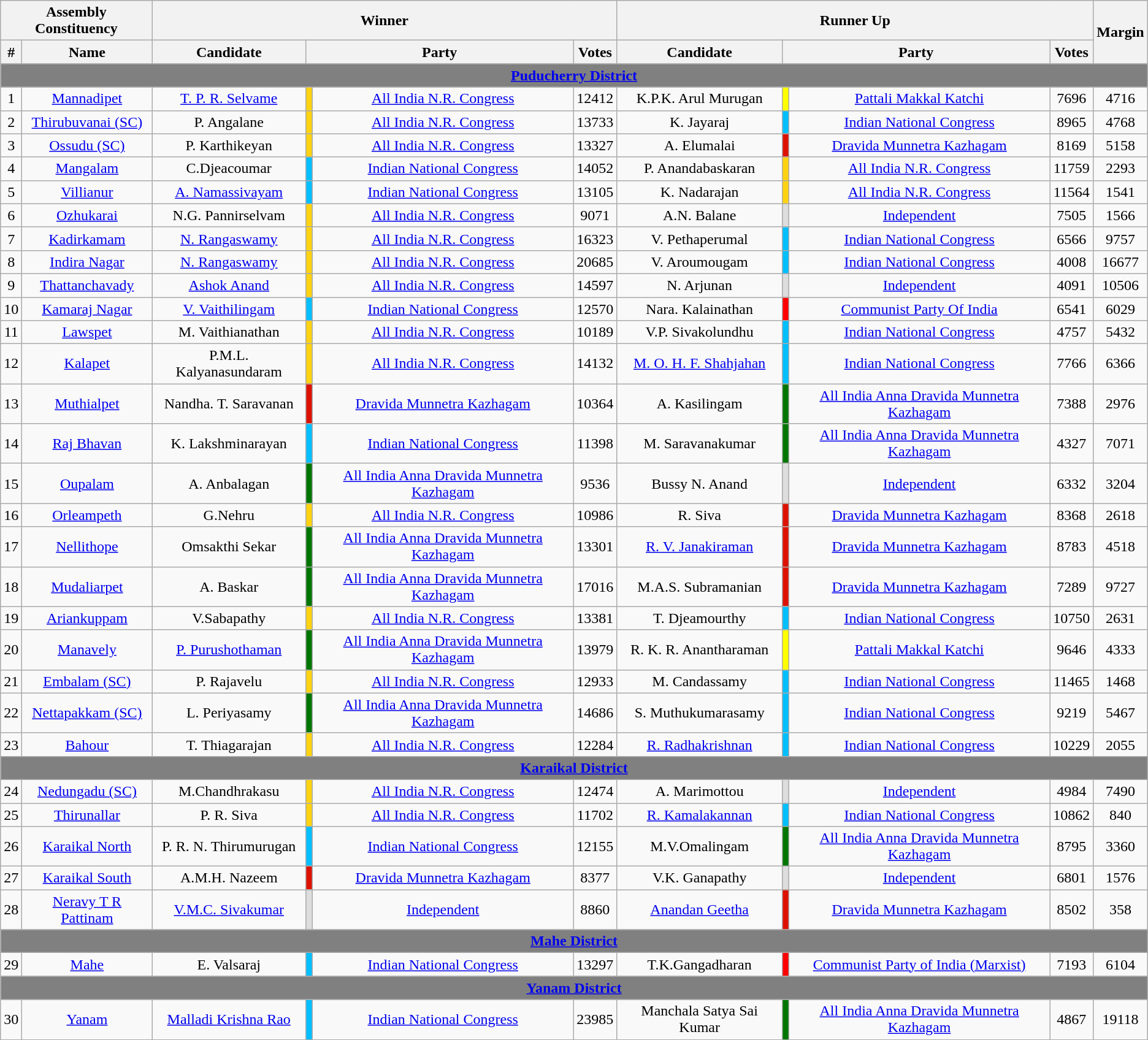<table class="wikitable sortable" style="text-align:center;">
<tr>
<th colspan="2">Assembly Constituency</th>
<th colspan="4">Winner</th>
<th colspan="4">Runner Up</th>
<th rowspan="2">Margin</th>
</tr>
<tr>
<th>#</th>
<th>Name</th>
<th>Candidate</th>
<th colspan="2">Party</th>
<th>Votes</th>
<th>Candidate</th>
<th colspan="2">Party</th>
<th>Votes</th>
</tr>
<tr>
<td colspan="11" align="center" bgcolor="grey"><a href='#'><span><strong>Puducherry District</strong></span></a></td>
</tr>
<tr>
<td>1</td>
<td><a href='#'>Mannadipet</a></td>
<td><a href='#'>T. P. R. Selvame</a></td>
<td bgcolor=#FFD311></td>
<td><a href='#'>All India N.R. Congress</a></td>
<td>12412</td>
<td>K.P.K. Arul Murugan</td>
<td bgcolor=#FFFF00></td>
<td><a href='#'>Pattali Makkal Katchi</a></td>
<td>7696</td>
<td>4716</td>
</tr>
<tr>
<td>2</td>
<td><a href='#'>Thirubuvanai (SC)</a></td>
<td>P. Angalane</td>
<td bgcolor=#FFD311></td>
<td><a href='#'>All India N.R. Congress</a></td>
<td>13733</td>
<td>K. Jayaraj</td>
<td bgcolor=#00BFFF></td>
<td><a href='#'>Indian National Congress</a></td>
<td>8965</td>
<td>4768</td>
</tr>
<tr>
<td>3</td>
<td><a href='#'>Ossudu (SC)</a></td>
<td>P. Karthikeyan</td>
<td bgcolor=#FFD311></td>
<td><a href='#'>All India N.R. Congress</a></td>
<td>13327</td>
<td>A. Elumalai</td>
<td bgcolor=#DD1100></td>
<td><a href='#'>Dravida Munnetra Kazhagam</a></td>
<td>8169</td>
<td>5158</td>
</tr>
<tr>
<td>4</td>
<td><a href='#'>Mangalam</a></td>
<td>C.Djeacoumar</td>
<td bgcolor=#00BFFF></td>
<td><a href='#'>Indian National Congress</a></td>
<td>14052</td>
<td>P. Anandabaskaran</td>
<td bgcolor=#FFD311></td>
<td><a href='#'>All India N.R. Congress</a></td>
<td>11759</td>
<td>2293</td>
</tr>
<tr>
<td>5</td>
<td><a href='#'>Villianur</a></td>
<td><a href='#'>A. Namassivayam</a></td>
<td bgcolor=#00BFFF></td>
<td><a href='#'>Indian National Congress</a></td>
<td>13105</td>
<td>K. Nadarajan</td>
<td bgcolor=#FFD311></td>
<td><a href='#'>All India N.R. Congress</a></td>
<td>11564</td>
<td>1541</td>
</tr>
<tr>
<td>6</td>
<td><a href='#'>Ozhukarai</a></td>
<td>N.G. Pannirselvam</td>
<td bgcolor=#FFD311></td>
<td><a href='#'>All India N.R. Congress</a></td>
<td>9071</td>
<td>A.N. Balane</td>
<td bgcolor=#DDDDDD></td>
<td><a href='#'>Independent</a></td>
<td>7505</td>
<td>1566</td>
</tr>
<tr>
<td>7</td>
<td><a href='#'>Kadirkamam</a></td>
<td><a href='#'>N. Rangaswamy</a></td>
<td bgcolor=#FFD311></td>
<td><a href='#'>All India N.R. Congress</a></td>
<td>16323</td>
<td>V. Pethaperumal</td>
<td bgcolor=#00BFFF></td>
<td><a href='#'>Indian National Congress</a></td>
<td>6566</td>
<td>9757</td>
</tr>
<tr>
<td>8</td>
<td><a href='#'>Indira Nagar</a></td>
<td><a href='#'>N. Rangaswamy</a></td>
<td bgcolor=#FFD311></td>
<td><a href='#'>All India N.R. Congress</a></td>
<td>20685</td>
<td>V. Aroumougam</td>
<td bgcolor=#00BFFF></td>
<td><a href='#'>Indian National Congress</a></td>
<td>4008</td>
<td>16677</td>
</tr>
<tr>
<td>9</td>
<td><a href='#'>Thattanchavady</a></td>
<td><a href='#'>Ashok Anand</a></td>
<td bgcolor=#FFD311></td>
<td><a href='#'>All India N.R. Congress</a></td>
<td>14597</td>
<td>N. Arjunan</td>
<td bgcolor=#DDDDDD></td>
<td><a href='#'>Independent</a></td>
<td>4091</td>
<td>10506</td>
</tr>
<tr>
<td>10</td>
<td><a href='#'>Kamaraj Nagar</a></td>
<td><a href='#'>V. Vaithilingam</a></td>
<td bgcolor=#00BFFF></td>
<td><a href='#'>Indian National Congress</a></td>
<td>12570</td>
<td>Nara. Kalainathan</td>
<td bgcolor=#FF0000></td>
<td><a href='#'>Communist Party Of India</a></td>
<td>6541</td>
<td>6029</td>
</tr>
<tr>
<td>11</td>
<td><a href='#'>Lawspet</a></td>
<td>M. Vaithianathan</td>
<td bgcolor=#FFD311></td>
<td><a href='#'>All India N.R. Congress</a></td>
<td>10189</td>
<td>V.P. Sivakolundhu</td>
<td bgcolor=#00BFFF></td>
<td><a href='#'>Indian National Congress</a></td>
<td>4757</td>
<td>5432</td>
</tr>
<tr>
<td>12</td>
<td><a href='#'>Kalapet</a></td>
<td>P.M.L. Kalyanasundaram</td>
<td bgcolor=#FFD311></td>
<td><a href='#'>All India N.R. Congress</a></td>
<td>14132</td>
<td><a href='#'>M. O. H. F. Shahjahan</a></td>
<td bgcolor=#00BFFF></td>
<td><a href='#'>Indian National Congress</a></td>
<td>7766</td>
<td>6366</td>
</tr>
<tr>
<td>13</td>
<td><a href='#'>Muthialpet</a></td>
<td>Nandha. T. Saravanan</td>
<td bgcolor=#DD1100></td>
<td><a href='#'>Dravida Munnetra Kazhagam</a></td>
<td>10364</td>
<td>A. Kasilingam</td>
<td bgcolor=#007500></td>
<td><a href='#'>All India Anna Dravida Munnetra Kazhagam</a></td>
<td>7388</td>
<td>2976</td>
</tr>
<tr>
<td>14</td>
<td><a href='#'>Raj Bhavan</a></td>
<td>K. Lakshminarayan</td>
<td bgcolor=#00BFFF></td>
<td><a href='#'>Indian National Congress</a></td>
<td>11398</td>
<td>M. Saravanakumar</td>
<td bgcolor=#007500></td>
<td><a href='#'>All India Anna Dravida Munnetra Kazhagam</a></td>
<td>4327</td>
<td>7071</td>
</tr>
<tr>
<td>15</td>
<td><a href='#'>Oupalam</a></td>
<td>A. Anbalagan</td>
<td bgcolor=#007500></td>
<td><a href='#'>All India Anna Dravida Munnetra Kazhagam</a></td>
<td>9536</td>
<td>Bussy N. Anand</td>
<td bgcolor=#DDDDDD></td>
<td><a href='#'>Independent</a></td>
<td>6332</td>
<td>3204</td>
</tr>
<tr>
<td>16</td>
<td><a href='#'>Orleampeth</a></td>
<td>G.Nehru</td>
<td bgcolor=#FFD311></td>
<td><a href='#'>All India N.R. Congress</a></td>
<td>10986</td>
<td>R. Siva</td>
<td bgcolor=#DD1100></td>
<td><a href='#'>Dravida Munnetra Kazhagam</a></td>
<td>8368</td>
<td>2618</td>
</tr>
<tr>
<td>17</td>
<td><a href='#'>Nellithope</a></td>
<td>Omsakthi Sekar</td>
<td bgcolor=#007500></td>
<td><a href='#'>All India Anna Dravida Munnetra Kazhagam</a></td>
<td>13301</td>
<td><a href='#'>R. V. Janakiraman</a></td>
<td bgcolor=#DD1100></td>
<td><a href='#'>Dravida Munnetra Kazhagam</a></td>
<td>8783</td>
<td>4518</td>
</tr>
<tr>
<td>18</td>
<td><a href='#'>Mudaliarpet</a></td>
<td>A. Baskar</td>
<td bgcolor=#007500></td>
<td><a href='#'>All India Anna Dravida Munnetra Kazhagam</a></td>
<td>17016</td>
<td>M.A.S. Subramanian</td>
<td bgcolor=#DD1100></td>
<td><a href='#'>Dravida Munnetra Kazhagam</a></td>
<td>7289</td>
<td>9727</td>
</tr>
<tr>
<td>19</td>
<td><a href='#'>Ariankuppam</a></td>
<td>V.Sabapathy</td>
<td bgcolor=#FFD311></td>
<td><a href='#'>All India N.R. Congress</a></td>
<td>13381</td>
<td>T. Djeamourthy</td>
<td bgcolor=#00BFFF></td>
<td><a href='#'>Indian National Congress</a></td>
<td>10750</td>
<td>2631</td>
</tr>
<tr>
<td>20</td>
<td><a href='#'>Manavely</a></td>
<td><a href='#'>P. Purushothaman</a></td>
<td bgcolor=#007500></td>
<td><a href='#'>All India Anna Dravida Munnetra Kazhagam</a></td>
<td>13979</td>
<td>R. K. R. Anantharaman</td>
<td bgcolor=#FFFF00></td>
<td><a href='#'>Pattali Makkal Katchi</a></td>
<td>9646</td>
<td>4333</td>
</tr>
<tr>
<td>21</td>
<td><a href='#'>Embalam (SC)</a></td>
<td>P. Rajavelu</td>
<td bgcolor=#FFD311></td>
<td><a href='#'>All India N.R. Congress</a></td>
<td>12933</td>
<td>M. Candassamy</td>
<td bgcolor=#00BFFF></td>
<td><a href='#'>Indian National Congress</a></td>
<td>11465</td>
<td>1468</td>
</tr>
<tr>
<td>22</td>
<td><a href='#'>Nettapakkam (SC)</a></td>
<td>L. Periyasamy</td>
<td bgcolor=#007500></td>
<td><a href='#'>All India Anna Dravida Munnetra Kazhagam</a></td>
<td>14686</td>
<td>S. Muthukumarasamy</td>
<td bgcolor=#00BFFF></td>
<td><a href='#'>Indian National Congress</a></td>
<td>9219</td>
<td>5467</td>
</tr>
<tr>
<td>23</td>
<td><a href='#'>Bahour</a></td>
<td>T. Thiagarajan</td>
<td bgcolor=#FFD311></td>
<td><a href='#'>All India N.R. Congress</a></td>
<td>12284</td>
<td><a href='#'>R. Radhakrishnan</a></td>
<td bgcolor=#00BFFF></td>
<td><a href='#'>Indian National Congress</a></td>
<td>10229</td>
<td>2055</td>
</tr>
<tr>
<td colspan="11" align="center" bgcolor="grey"><a href='#'><span><strong>Karaikal District</strong></span></a></td>
</tr>
<tr>
<td>24</td>
<td><a href='#'>Nedungadu (SC)</a></td>
<td>M.Chandhrakasu</td>
<td bgcolor=#FFD311></td>
<td><a href='#'>All India N.R. Congress</a></td>
<td>12474</td>
<td>A. Marimottou</td>
<td bgcolor=#DDDDDD></td>
<td><a href='#'>Independent</a></td>
<td>4984</td>
<td>7490</td>
</tr>
<tr>
<td>25</td>
<td><a href='#'>Thirunallar</a></td>
<td>P. R. Siva</td>
<td bgcolor=#FFD311></td>
<td><a href='#'>All India N.R. Congress</a></td>
<td>11702</td>
<td><a href='#'>R. Kamalakannan</a></td>
<td bgcolor=#00BFFF></td>
<td><a href='#'>Indian National Congress</a></td>
<td>10862</td>
<td>840</td>
</tr>
<tr>
<td>26</td>
<td><a href='#'>Karaikal North</a></td>
<td>P. R. N. Thirumurugan</td>
<td bgcolor=#00BFFF></td>
<td><a href='#'>Indian National Congress</a></td>
<td>12155</td>
<td>M.V.Omalingam</td>
<td bgcolor=#007500></td>
<td><a href='#'>All India Anna Dravida Munnetra Kazhagam</a></td>
<td>8795</td>
<td>3360</td>
</tr>
<tr>
<td>27</td>
<td><a href='#'>Karaikal South</a></td>
<td>A.M.H. Nazeem</td>
<td bgcolor=#DD1100></td>
<td><a href='#'>Dravida Munnetra Kazhagam</a></td>
<td>8377</td>
<td>V.K. Ganapathy</td>
<td bgcolor=#DDDDDD></td>
<td><a href='#'>Independent</a></td>
<td>6801</td>
<td>1576</td>
</tr>
<tr>
<td>28</td>
<td><a href='#'>Neravy T R Pattinam</a></td>
<td><a href='#'>V.M.C. Sivakumar</a></td>
<td bgcolor=#DDDDDD></td>
<td><a href='#'>Independent</a></td>
<td>8860</td>
<td><a href='#'>Anandan Geetha</a></td>
<td bgcolor=#DD1100></td>
<td><a href='#'>Dravida Munnetra Kazhagam</a></td>
<td>8502</td>
<td>358</td>
</tr>
<tr>
<td colspan="11" align="center" bgcolor="grey"><a href='#'><span><strong>Mahe District</strong></span></a></td>
</tr>
<tr>
<td>29</td>
<td><a href='#'>Mahe</a></td>
<td>E. Valsaraj</td>
<td bgcolor=#00BFFF></td>
<td><a href='#'>Indian National Congress</a></td>
<td>13297</td>
<td>T.K.Gangadharan</td>
<td bgcolor=#FF0000></td>
<td><a href='#'>Communist Party of India (Marxist)</a></td>
<td>7193</td>
<td>6104</td>
</tr>
<tr>
<td colspan="11" align="center" bgcolor="grey"><a href='#'><span><strong>Yanam District</strong></span></a></td>
</tr>
<tr>
<td>30</td>
<td><a href='#'>Yanam</a></td>
<td><a href='#'>Malladi Krishna Rao</a></td>
<td bgcolor=#00BFFF></td>
<td><a href='#'>Indian National Congress</a></td>
<td>23985</td>
<td>Manchala Satya Sai Kumar</td>
<td bgcolor=#007500></td>
<td><a href='#'>All India Anna Dravida Munnetra Kazhagam</a></td>
<td>4867</td>
<td>19118</td>
</tr>
</table>
